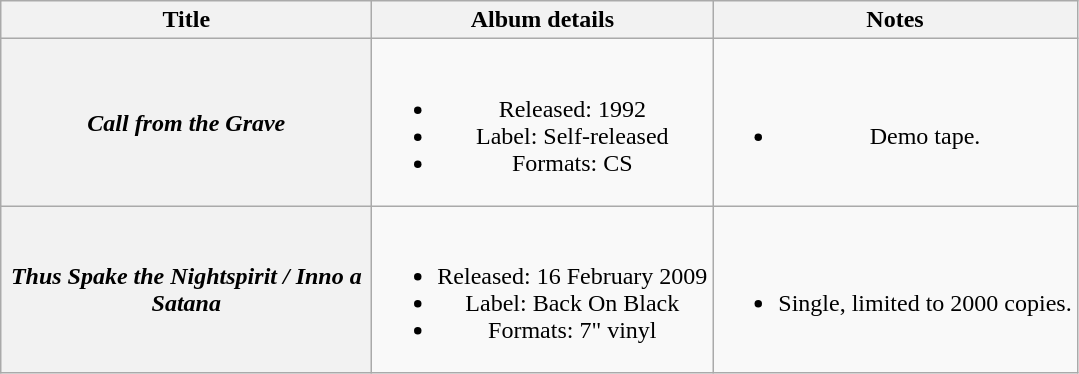<table class="wikitable plainrowheaders" style="text-align:center;">
<tr>
<th scope="col" style="width:15em;">Title</th>
<th scope="col">Album details</th>
<th scope="col">Notes</th>
</tr>
<tr>
<th scope="row"><strong><em>Call from the Grave</em></strong></th>
<td><br><ul><li>Released: 1992</li><li>Label: Self-released</li><li>Formats: CS</li></ul></td>
<td><br><ul><li>Demo tape.</li></ul></td>
</tr>
<tr>
<th scope="row"><strong><em>Thus Spake the Nightspirit / Inno a Satana</em></strong></th>
<td><br><ul><li>Released: 16 February 2009</li><li>Label: Back On Black</li><li>Formats: 7" vinyl</li></ul></td>
<td><br><ul><li>Single, limited to 2000 copies.</li></ul></td>
</tr>
</table>
